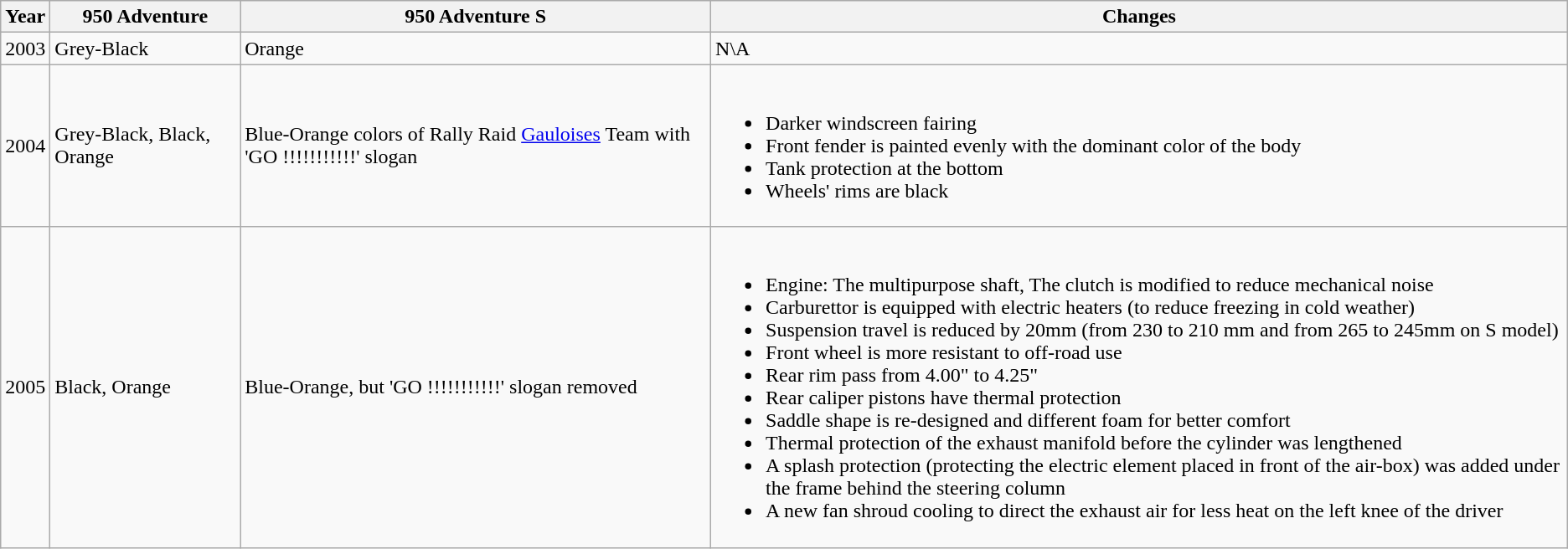<table class="wikitable">
<tr>
<th>Year</th>
<th>950 Adventure</th>
<th>950 Adventure S</th>
<th>Changes</th>
</tr>
<tr>
<td>2003</td>
<td>Grey-Black</td>
<td>Orange</td>
<td>N\A</td>
</tr>
<tr>
<td>2004</td>
<td>Grey-Black, Black, Orange</td>
<td>Blue-Orange colors of Rally Raid <a href='#'>Gauloises</a> Team with 'GO !!!!!!!!!!!' slogan</td>
<td><br><ul><li>Darker windscreen fairing</li><li>Front fender is painted evenly with the dominant color of the body</li><li>Tank protection at the bottom</li><li>Wheels' rims are black</li></ul></td>
</tr>
<tr>
<td>2005</td>
<td>Black, Orange</td>
<td>Blue-Orange, but 'GO !!!!!!!!!!!' slogan removed</td>
<td><br><ul><li>Engine: The multipurpose shaft, The clutch is modified to reduce mechanical noise</li><li>Carburettor is equipped with electric heaters (to reduce freezing in cold weather)</li><li>Suspension travel is reduced by 20mm (from 230 to 210 mm and from 265 to 245mm on S model)</li><li>Front wheel is more resistant to off-road use</li><li>Rear rim pass from 4.00" to 4.25"</li><li>Rear caliper pistons have thermal protection</li><li>Saddle shape is re-designed and different foam for better comfort</li><li>Thermal protection of the exhaust manifold before the cylinder was lengthened</li><li>A splash protection (protecting the electric element placed in front of the air-box) was added under the frame behind the steering column</li><li>A new fan shroud cooling to direct the exhaust air for less heat on the left knee of the driver</li></ul></td>
</tr>
</table>
